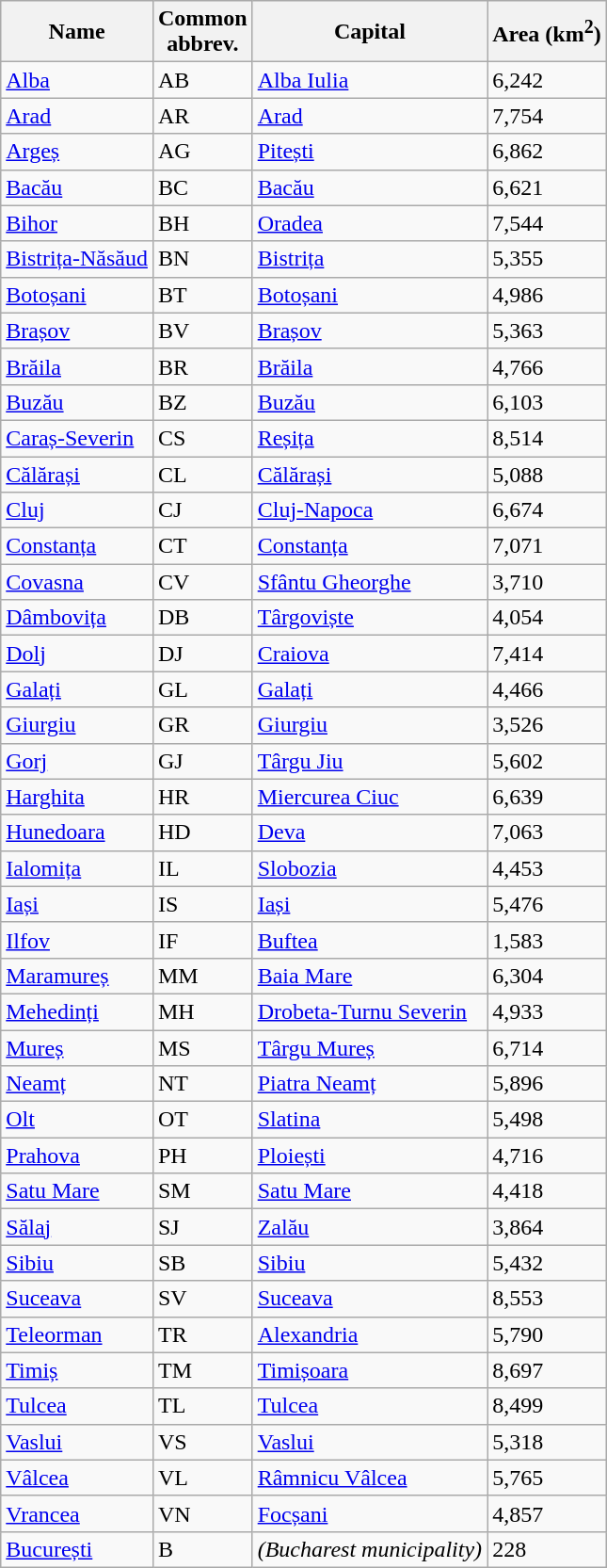<table class="wikitable sortable">
<tr>
<th>Name</th>
<th>Common<br>abbrev.</th>
<th>Capital</th>
<th>Area (km<sup>2</sup>)</th>
</tr>
<tr>
<td><a href='#'>Alba</a></td>
<td>AB</td>
<td><a href='#'>Alba Iulia</a></td>
<td>6,242</td>
</tr>
<tr>
<td><a href='#'>Arad</a></td>
<td>AR</td>
<td><a href='#'>Arad</a></td>
<td>7,754</td>
</tr>
<tr>
<td><a href='#'>Argeș</a></td>
<td>AG</td>
<td><a href='#'>Pitești</a></td>
<td>6,862</td>
</tr>
<tr>
<td><a href='#'>Bacău</a></td>
<td>BC</td>
<td><a href='#'>Bacău</a></td>
<td>6,621</td>
</tr>
<tr>
<td><a href='#'>Bihor</a></td>
<td>BH</td>
<td><a href='#'>Oradea</a></td>
<td>7,544</td>
</tr>
<tr>
<td><a href='#'>Bistrița-Năsăud</a></td>
<td>BN</td>
<td><a href='#'>Bistrița</a></td>
<td>5,355</td>
</tr>
<tr>
<td><a href='#'>Botoșani</a></td>
<td>BT</td>
<td><a href='#'>Botoșani</a></td>
<td>4,986</td>
</tr>
<tr>
<td><a href='#'>Brașov</a></td>
<td>BV</td>
<td><a href='#'>Brașov</a></td>
<td>5,363</td>
</tr>
<tr>
<td><a href='#'>Brăila</a></td>
<td>BR</td>
<td><a href='#'>Brăila</a></td>
<td>4,766</td>
</tr>
<tr>
<td><a href='#'>Buzău</a></td>
<td>BZ</td>
<td><a href='#'>Buzău</a></td>
<td>6,103</td>
</tr>
<tr>
<td><a href='#'>Caraș-Severin</a></td>
<td>CS</td>
<td><a href='#'>Reșița</a></td>
<td>8,514</td>
</tr>
<tr>
<td><a href='#'>Călărași</a></td>
<td>CL</td>
<td><a href='#'>Călărași</a></td>
<td>5,088</td>
</tr>
<tr>
<td><a href='#'>Cluj</a></td>
<td>CJ</td>
<td><a href='#'>Cluj-Napoca</a></td>
<td>6,674</td>
</tr>
<tr>
<td><a href='#'>Constanța</a></td>
<td>CT</td>
<td><a href='#'>Constanța</a></td>
<td>7,071</td>
</tr>
<tr>
<td><a href='#'>Covasna</a></td>
<td>CV</td>
<td><a href='#'>Sfântu Gheorghe</a></td>
<td>3,710</td>
</tr>
<tr>
<td><a href='#'>Dâmbovița</a></td>
<td>DB</td>
<td><a href='#'>Târgoviște</a></td>
<td>4,054</td>
</tr>
<tr>
<td><a href='#'>Dolj</a></td>
<td>DJ</td>
<td><a href='#'>Craiova</a></td>
<td>7,414</td>
</tr>
<tr>
<td><a href='#'>Galați</a></td>
<td>GL</td>
<td><a href='#'>Galați</a></td>
<td>4,466</td>
</tr>
<tr>
<td><a href='#'>Giurgiu</a></td>
<td>GR</td>
<td><a href='#'>Giurgiu</a></td>
<td>3,526</td>
</tr>
<tr>
<td><a href='#'>Gorj</a></td>
<td>GJ</td>
<td><a href='#'>Târgu Jiu</a></td>
<td>5,602</td>
</tr>
<tr>
<td><a href='#'>Harghita</a></td>
<td>HR</td>
<td><a href='#'>Miercurea Ciuc</a></td>
<td>6,639</td>
</tr>
<tr>
<td><a href='#'>Hunedoara</a></td>
<td>HD</td>
<td><a href='#'>Deva</a></td>
<td>7,063</td>
</tr>
<tr>
<td><a href='#'>Ialomița</a></td>
<td>IL</td>
<td><a href='#'>Slobozia</a></td>
<td>4,453</td>
</tr>
<tr>
<td><a href='#'>Iași</a></td>
<td>IS</td>
<td><a href='#'>Iași</a></td>
<td>5,476</td>
</tr>
<tr>
<td><a href='#'>Ilfov</a></td>
<td>IF</td>
<td><a href='#'>Buftea</a></td>
<td>1,583</td>
</tr>
<tr>
<td><a href='#'>Maramureș</a></td>
<td>MM</td>
<td><a href='#'>Baia Mare</a></td>
<td>6,304</td>
</tr>
<tr>
<td><a href='#'>Mehedinți</a></td>
<td>MH</td>
<td><a href='#'>Drobeta-Turnu Severin</a></td>
<td>4,933</td>
</tr>
<tr>
<td><a href='#'>Mureș</a></td>
<td>MS</td>
<td><a href='#'>Târgu Mureș</a></td>
<td>6,714</td>
</tr>
<tr>
<td><a href='#'>Neamț</a></td>
<td>NT</td>
<td><a href='#'>Piatra Neamț</a></td>
<td>5,896</td>
</tr>
<tr>
<td><a href='#'>Olt</a></td>
<td>OT</td>
<td><a href='#'>Slatina</a></td>
<td>5,498</td>
</tr>
<tr>
<td><a href='#'>Prahova</a></td>
<td>PH</td>
<td><a href='#'>Ploiești</a></td>
<td>4,716</td>
</tr>
<tr>
<td><a href='#'>Satu Mare</a></td>
<td>SM</td>
<td><a href='#'>Satu Mare</a></td>
<td>4,418</td>
</tr>
<tr>
<td><a href='#'>Sălaj</a></td>
<td>SJ</td>
<td><a href='#'>Zalău</a></td>
<td>3,864</td>
</tr>
<tr>
<td><a href='#'>Sibiu</a></td>
<td>SB</td>
<td><a href='#'>Sibiu</a></td>
<td>5,432</td>
</tr>
<tr>
<td><a href='#'>Suceava</a></td>
<td>SV</td>
<td><a href='#'>Suceava</a></td>
<td>8,553</td>
</tr>
<tr>
<td><a href='#'>Teleorman</a></td>
<td>TR</td>
<td><a href='#'>Alexandria</a></td>
<td>5,790</td>
</tr>
<tr>
<td><a href='#'>Timiș</a></td>
<td>TM</td>
<td><a href='#'>Timișoara</a></td>
<td>8,697</td>
</tr>
<tr>
<td><a href='#'>Tulcea</a></td>
<td>TL</td>
<td><a href='#'>Tulcea</a></td>
<td>8,499</td>
</tr>
<tr>
<td><a href='#'>Vaslui</a></td>
<td>VS</td>
<td><a href='#'>Vaslui</a></td>
<td>5,318</td>
</tr>
<tr>
<td><a href='#'>Vâlcea</a></td>
<td>VL</td>
<td><a href='#'>Râmnicu Vâlcea</a></td>
<td>5,765</td>
</tr>
<tr>
<td><a href='#'>Vrancea</a></td>
<td>VN</td>
<td><a href='#'>Focșani</a></td>
<td>4,857</td>
</tr>
<tr>
<td><a href='#'>București</a></td>
<td>B</td>
<td><em>(Bucharest municipality)</em></td>
<td>228</td>
</tr>
</table>
